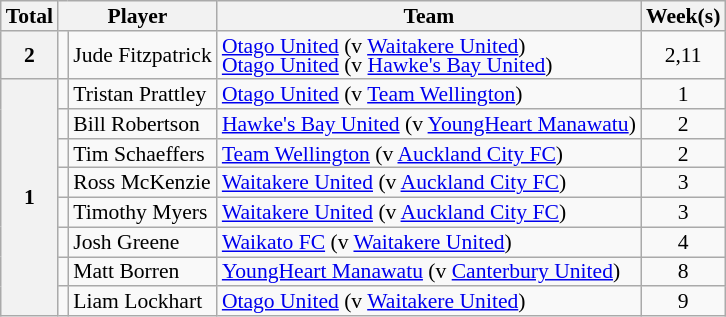<table class="wikitable" style="text-align:center; line-height: 90%; font-size:90%;">
<tr>
<th rowspan=1>Total</th>
<th rowspan=1 colspan=2>Player</th>
<th rowspan=1>Team</th>
<th rowspan=1>Week(s)</th>
</tr>
<tr>
<th rowspan=1>2</th>
<td></td>
<td style="text-align:left;">Jude Fitzpatrick</td>
<td style="text-align:left;"> <a href='#'>Otago United</a> (v <a href='#'>Waitakere United</a>) <br>  <a href='#'>Otago United</a> (v <a href='#'>Hawke's Bay United</a>)</td>
<td>2,11</td>
</tr>
<tr>
<th rowspan=8>1</th>
<td></td>
<td style="text-align:left;">Tristan Prattley</td>
<td style="text-align:left;"> <a href='#'>Otago United</a> (v <a href='#'>Team Wellington</a>)</td>
<td>1</td>
</tr>
<tr>
<td></td>
<td style="text-align:left;">Bill Robertson</td>
<td style="text-align:left;"> <a href='#'>Hawke's Bay United</a> (v <a href='#'>YoungHeart Manawatu</a>)</td>
<td>2</td>
</tr>
<tr>
<td></td>
<td style="text-align:left;">Tim Schaeffers</td>
<td style="text-align:left;"> <a href='#'>Team Wellington</a> (v <a href='#'>Auckland City FC</a>)</td>
<td>2</td>
</tr>
<tr>
<td></td>
<td style="text-align:left;">Ross McKenzie</td>
<td style="text-align:left;"> <a href='#'>Waitakere United</a> (v <a href='#'>Auckland City FC</a>)</td>
<td>3</td>
</tr>
<tr>
<td></td>
<td style="text-align:left;">Timothy Myers</td>
<td style="text-align:left;"> <a href='#'>Waitakere United</a> (v <a href='#'>Auckland City FC</a>)</td>
<td>3</td>
</tr>
<tr>
<td></td>
<td style="text-align:left;">Josh Greene</td>
<td style="text-align:left;"> <a href='#'>Waikato FC</a> (v <a href='#'>Waitakere United</a>)</td>
<td>4</td>
</tr>
<tr>
<td></td>
<td style="text-align:left;">Matt Borren</td>
<td style="text-align:left;"> <a href='#'>YoungHeart Manawatu</a> (v <a href='#'>Canterbury United</a>)</td>
<td>8</td>
</tr>
<tr>
<td></td>
<td style="text-align:left;">Liam Lockhart</td>
<td style="text-align:left;"> <a href='#'>Otago United</a> (v <a href='#'>Waitakere United</a>)</td>
<td>9</td>
</tr>
</table>
